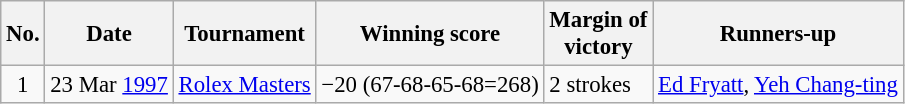<table class="wikitable" style="font-size:95%;">
<tr>
<th>No.</th>
<th>Date</th>
<th>Tournament</th>
<th>Winning score</th>
<th>Margin of<br> victory</th>
<th>Runners-up</th>
</tr>
<tr>
<td align=center>1</td>
<td align=right>23 Mar <a href='#'>1997</a></td>
<td><a href='#'>Rolex Masters</a></td>
<td>−20 (67-68-65-68=268)</td>
<td>2 strokes</td>
<td> <a href='#'>Ed Fryatt</a>,  <a href='#'>Yeh Chang-ting</a></td>
</tr>
</table>
